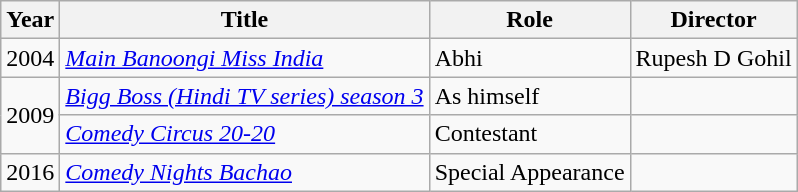<table class="wikitable">
<tr>
<th>Year</th>
<th>Title</th>
<th>Role</th>
<th>Director</th>
</tr>
<tr>
<td>2004</td>
<td><em><a href='#'>Main Banoongi Miss India</a></em></td>
<td>Abhi</td>
<td>Rupesh D Gohil</td>
</tr>
<tr>
<td rowspan="2">2009</td>
<td><em><a href='#'>Bigg Boss (Hindi TV series) season 3</a></em></td>
<td>As himself</td>
<td></td>
</tr>
<tr>
<td><em><a href='#'>Comedy Circus 20-20</a></em></td>
<td>Contestant</td>
<td></td>
</tr>
<tr>
<td>2016</td>
<td><em><a href='#'>Comedy Nights Bachao</a></em></td>
<td>Special Appearance</td>
<td></td>
</tr>
</table>
